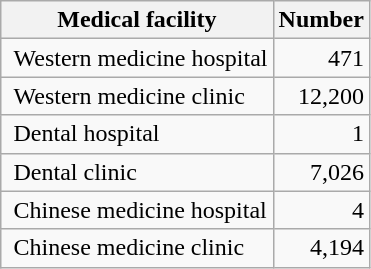<table class="wikitable">
<tr>
<th>Medical facility</th>
<th>Number</th>
</tr>
<tr>
<td style="padding-left:0.5em;">Western medicine hospital</td>
<td style="width:50px;text-align:right;">471</td>
</tr>
<tr>
<td style="padding-left:0.5em;">Western medicine clinic</td>
<td align="right">12,200</td>
</tr>
<tr>
<td style="padding-left:0.5em;">Dental hospital</td>
<td align="right">1</td>
</tr>
<tr>
<td style="padding-left:0.5em;">Dental clinic</td>
<td align="right">7,026</td>
</tr>
<tr>
<td style="padding-left:0.5em;">Chinese medicine hospital</td>
<td align="right">4</td>
</tr>
<tr>
<td style="padding-left:0.5em;">Chinese medicine clinic</td>
<td align="right">4,194</td>
</tr>
</table>
